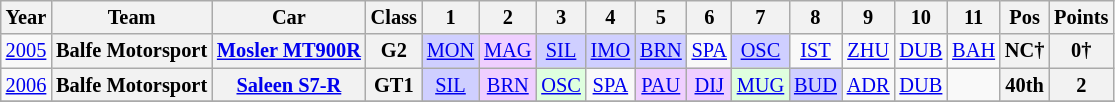<table class="wikitable" style="text-align:center; font-size:85%">
<tr>
<th>Year</th>
<th>Team</th>
<th>Car</th>
<th>Class</th>
<th>1</th>
<th>2</th>
<th>3</th>
<th>4</th>
<th>5</th>
<th>6</th>
<th>7</th>
<th>8</th>
<th>9</th>
<th>10</th>
<th>11</th>
<th>Pos</th>
<th>Points</th>
</tr>
<tr>
<td><a href='#'>2005</a></td>
<th><strong>Balfe Motorsport</strong></th>
<th><a href='#'>Mosler MT900R</a></th>
<th>G2</th>
<td style="background:#CFCFFF;"><a href='#'>MON</a><br></td>
<td style="background:#EFCFFF;"><a href='#'>MAG</a><br></td>
<td style="background:#CFCFFF;"><a href='#'>SIL</a><br></td>
<td style="background:#CFCFFF;"><a href='#'>IMO</a><br></td>
<td style="background:#CFCFFF;"><a href='#'>BRN</a><br></td>
<td style="background:#;"><a href='#'>SPA</a></td>
<td style="background:#CFCFFF;"><a href='#'>OSC</a><br></td>
<td style="background:#;"><a href='#'>IST</a></td>
<td style="background:#;"><a href='#'>ZHU</a></td>
<td style="background:#;"><a href='#'>DUB</a></td>
<td style="background:#;"><a href='#'>BAH</a></td>
<th>NC†</th>
<th>0†</th>
</tr>
<tr>
<td><a href='#'>2006</a></td>
<th><strong>Balfe Motorsport</strong></th>
<th><a href='#'>Saleen S7-R</a></th>
<th>GT1</th>
<td style="background:#CFCFFF;"><a href='#'>SIL</a><br></td>
<td style="background:#EFCFFF;"><a href='#'>BRN</a><br></td>
<td style="background:#DFFFDF;"><a href='#'>OSC</a><br></td>
<td style="background:#;"><a href='#'>SPA</a></td>
<td style="background:#EFCFFF;"><a href='#'>PAU</a><br></td>
<td style="background:#EFCFFF;"><a href='#'>DIJ</a><br></td>
<td style="background:#DFFFDF;"><a href='#'>MUG</a><br></td>
<td style="background:#CFCFFF;"><a href='#'>BUD</a><br></td>
<td style="background:#;"><a href='#'>ADR</a></td>
<td style="background:#;"><a href='#'>DUB</a></td>
<td></td>
<th>40th</th>
<th>2</th>
</tr>
<tr>
</tr>
</table>
